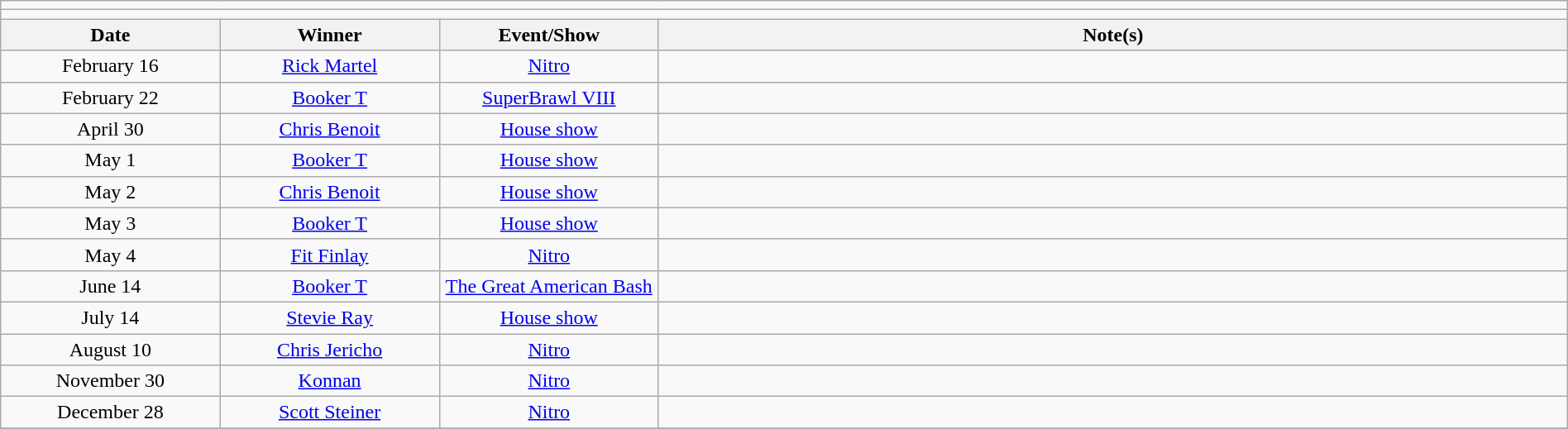<table class="wikitable" style="text-align:center; width:100%;">
<tr>
<td colspan="5"></td>
</tr>
<tr>
<td colspan="5"><strong></strong></td>
</tr>
<tr>
<th width=14%>Date</th>
<th width=14%>Winner</th>
<th width=14%>Event/Show</th>
<th width=58%>Note(s)</th>
</tr>
<tr>
<td>February 16</td>
<td><a href='#'>Rick Martel</a></td>
<td><a href='#'>Nitro</a></td>
<td align=left></td>
</tr>
<tr>
<td>February 22</td>
<td><a href='#'>Booker T</a></td>
<td><a href='#'>SuperBrawl VIII</a></td>
<td align=left></td>
</tr>
<tr>
<td>April 30</td>
<td><a href='#'>Chris Benoit</a></td>
<td><a href='#'>House show</a></td>
<td align=left></td>
</tr>
<tr>
<td>May 1</td>
<td><a href='#'>Booker T</a></td>
<td><a href='#'>House show</a></td>
<td align=left></td>
</tr>
<tr>
<td>May 2</td>
<td><a href='#'>Chris Benoit</a></td>
<td><a href='#'>House show</a></td>
<td align=left></td>
</tr>
<tr>
<td>May 3</td>
<td><a href='#'>Booker T</a></td>
<td><a href='#'>House show</a></td>
<td align=left></td>
</tr>
<tr>
<td>May 4</td>
<td><a href='#'>Fit Finlay</a></td>
<td><a href='#'>Nitro</a></td>
<td align=left></td>
</tr>
<tr>
<td>June 14</td>
<td><a href='#'>Booker T</a></td>
<td><a href='#'>The Great American Bash</a></td>
<td align=left></td>
</tr>
<tr>
<td>July 14</td>
<td><a href='#'>Stevie Ray</a></td>
<td><a href='#'>House show</a></td>
<td align=left></td>
</tr>
<tr>
<td>August 10</td>
<td><a href='#'>Chris Jericho</a></td>
<td><a href='#'>Nitro</a></td>
<td align=left></td>
</tr>
<tr>
<td>November 30</td>
<td><a href='#'>Konnan</a></td>
<td><a href='#'>Nitro</a></td>
<td align=left></td>
</tr>
<tr>
<td>December 28</td>
<td><a href='#'>Scott Steiner</a></td>
<td><a href='#'>Nitro</a></td>
<td align=left></td>
</tr>
<tr>
</tr>
</table>
